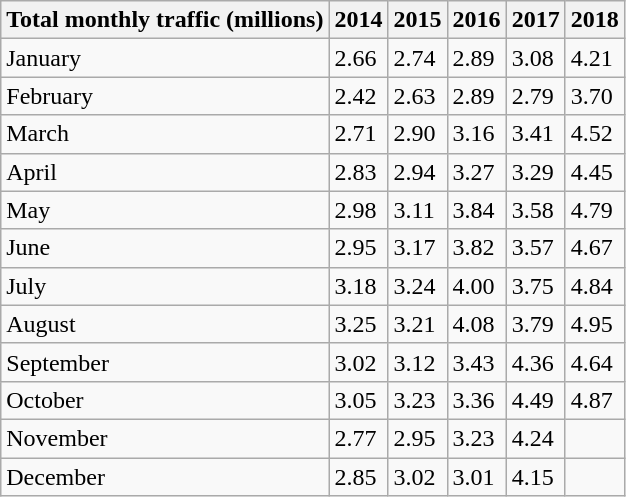<table class="wikitable sortable">
<tr>
<th>Total monthly traffic (millions)</th>
<th>2014</th>
<th>2015</th>
<th>2016</th>
<th>2017</th>
<th>2018</th>
</tr>
<tr>
<td data-sort-value="01">January</td>
<td>2.66</td>
<td>2.74</td>
<td>2.89</td>
<td>3.08</td>
<td>4.21</td>
</tr>
<tr>
<td data-sort-value="02">February</td>
<td>2.42</td>
<td>2.63</td>
<td>2.89</td>
<td>2.79</td>
<td>3.70</td>
</tr>
<tr>
<td data-sort-value="03">March</td>
<td>2.71</td>
<td>2.90</td>
<td>3.16</td>
<td>3.41</td>
<td>4.52</td>
</tr>
<tr>
<td data-sort-value="04">April</td>
<td>2.83</td>
<td>2.94</td>
<td>3.27</td>
<td>3.29</td>
<td>4.45</td>
</tr>
<tr>
<td data-sort-value="05">May</td>
<td>2.98</td>
<td>3.11</td>
<td>3.84</td>
<td>3.58</td>
<td>4.79</td>
</tr>
<tr>
<td data-sort-value="06">June</td>
<td>2.95</td>
<td>3.17</td>
<td>3.82</td>
<td>3.57</td>
<td>4.67</td>
</tr>
<tr>
<td data-sort-value="07">July</td>
<td>3.18</td>
<td>3.24</td>
<td>4.00</td>
<td>3.75</td>
<td>4.84</td>
</tr>
<tr>
<td data-sort-value="08">August</td>
<td>3.25</td>
<td>3.21</td>
<td>4.08</td>
<td>3.79</td>
<td>4.95</td>
</tr>
<tr>
<td data-sort-value="09">September</td>
<td>3.02</td>
<td>3.12</td>
<td>3.43</td>
<td>4.36</td>
<td>4.64</td>
</tr>
<tr>
<td data-sort-value="10">October</td>
<td>3.05</td>
<td>3.23</td>
<td>3.36</td>
<td>4.49</td>
<td>4.87</td>
</tr>
<tr>
<td data-sort-value="11">November</td>
<td>2.77</td>
<td>2.95</td>
<td>3.23</td>
<td>4.24</td>
<td></td>
</tr>
<tr>
<td data-sort-value="12">December</td>
<td>2.85</td>
<td>3.02</td>
<td>3.01</td>
<td>4.15</td>
<td></td>
</tr>
</table>
